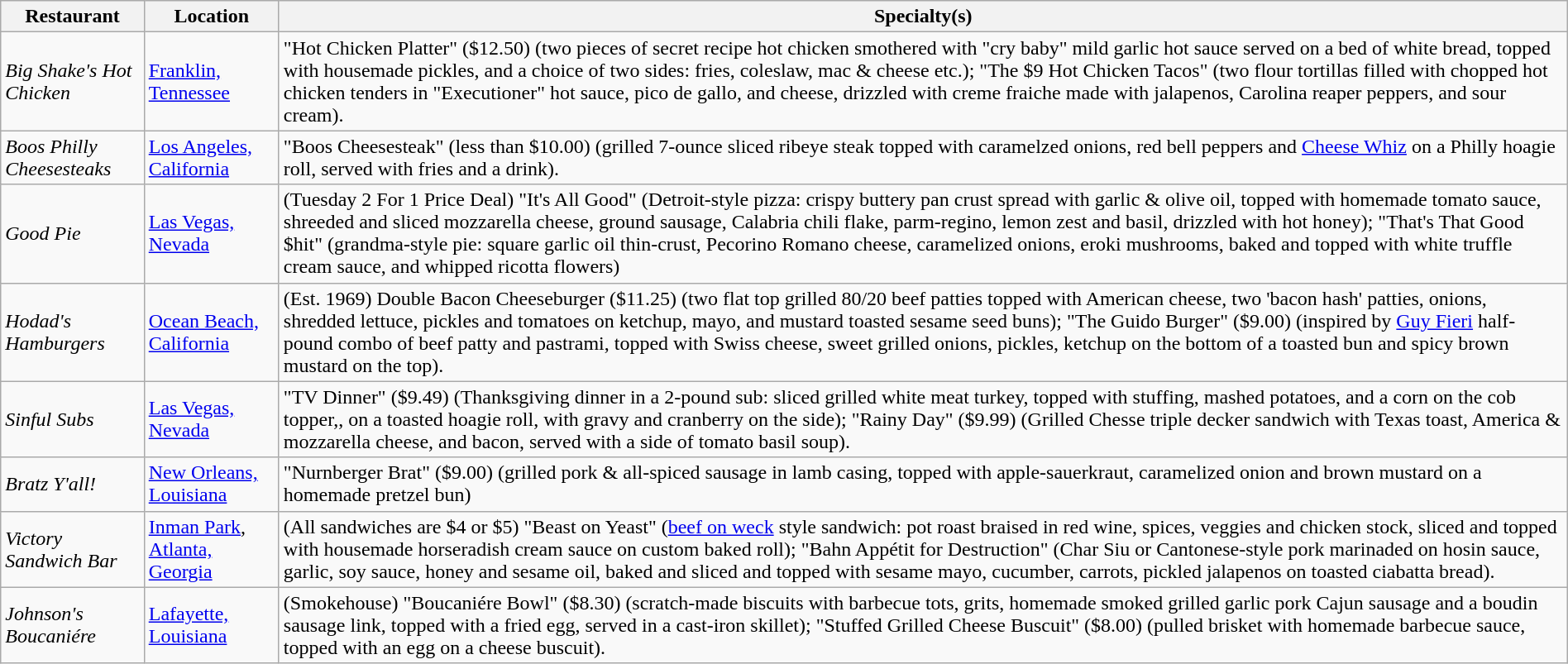<table class="wikitable" style="width:100%;">
<tr>
<th>Restaurant</th>
<th>Location</th>
<th>Specialty(s)</th>
</tr>
<tr>
<td><em>Big Shake's Hot Chicken</em></td>
<td><a href='#'>Franklin, Tennessee</a></td>
<td>"Hot Chicken Platter" ($12.50) (two pieces of secret recipe hot chicken smothered with "cry baby" mild garlic hot sauce served on a bed of white bread, topped with housemade pickles, and a choice of two sides: fries, coleslaw, mac & cheese etc.); "The $9 Hot Chicken Tacos" (two flour tortillas filled with chopped hot chicken tenders in "Executioner" hot sauce, pico de gallo, and cheese, drizzled with creme fraiche made with jalapenos, Carolina reaper peppers, and sour cream).</td>
</tr>
<tr>
<td><em>Boos Philly Cheesesteaks</em></td>
<td><a href='#'>Los Angeles, California</a></td>
<td>"Boos Cheesesteak" (less than $10.00) (grilled 7-ounce sliced ribeye steak topped with caramelzed onions, red bell peppers and <a href='#'>Cheese Whiz</a> on a Philly hoagie roll, served with fries and a drink).</td>
</tr>
<tr>
<td><em>Good Pie</em></td>
<td><a href='#'>Las Vegas, Nevada</a></td>
<td>(Tuesday 2 For 1 Price Deal) "It's All Good" (Detroit-style pizza: crispy buttery pan crust spread with garlic & olive oil, topped with homemade tomato sauce, shreeded and sliced mozzarella cheese, ground sausage, Calabria chili flake, parm-regino, lemon zest and basil, drizzled with hot honey); "That's That Good $hit" (grandma-style pie: square garlic oil thin-crust,  Pecorino Romano cheese, caramelized onions, eroki mushrooms, baked and topped with white truffle cream sauce, and whipped ricotta flowers)</td>
</tr>
<tr>
<td><em>Hodad's Hamburgers</em></td>
<td><a href='#'>Ocean Beach, California</a></td>
<td>(Est. 1969) Double Bacon Cheeseburger ($11.25) (two flat top grilled 80/20 beef patties topped with American cheese, two 'bacon hash' patties, onions, shredded lettuce, pickles and tomatoes on ketchup, mayo, and mustard toasted sesame seed buns); "The Guido Burger" ($9.00) (inspired by <a href='#'>Guy Fieri</a> half-pound combo of beef patty and pastrami, topped with Swiss cheese, sweet grilled onions, pickles, ketchup on the bottom of a toasted bun and spicy brown mustard on the top).</td>
</tr>
<tr>
<td><em>Sinful Subs</em></td>
<td><a href='#'>Las Vegas, Nevada</a></td>
<td>"TV Dinner" ($9.49) (Thanksgiving dinner in a 2-pound sub: sliced grilled white meat turkey, topped with stuffing, mashed potatoes, and a corn on the cob topper,, on a toasted hoagie roll, with gravy and cranberry on the side); "Rainy Day" ($9.99) (Grilled Chesse triple decker sandwich with Texas toast, America & mozzarella cheese, and bacon, served with a side of tomato basil soup).</td>
</tr>
<tr>
<td><em>Bratz Y'all!</em></td>
<td><a href='#'>New Orleans, Louisiana</a></td>
<td>"Nurnberger Brat" ($9.00) (grilled pork & all-spiced sausage in lamb casing, topped with apple-sauerkraut, caramelized onion and brown mustard on a homemade pretzel bun)</td>
</tr>
<tr>
<td><em>Victory Sandwich Bar</em></td>
<td><a href='#'>Inman Park</a>, <a href='#'>Atlanta, Georgia</a></td>
<td>(All sandwiches are $4 or $5) "Beast on Yeast" (<a href='#'>beef on weck</a> style sandwich: pot roast braised in red wine, spices, veggies and chicken stock, sliced and topped with housemade horseradish cream sauce on custom baked roll); "Bahn Appétit for Destruction" (Char Siu or Cantonese-style pork marinaded on hosin sauce, garlic, soy sauce, honey and sesame oil, baked and sliced and topped with sesame mayo, cucumber, carrots, pickled jalapenos on toasted ciabatta bread).</td>
</tr>
<tr>
<td><em>Johnson's Boucaniére</em></td>
<td><a href='#'>Lafayette, Louisiana</a></td>
<td>(Smokehouse) "Boucaniére Bowl" ($8.30) (scratch-made biscuits with barbecue tots, grits, homemade smoked grilled garlic pork Cajun sausage and a boudin sausage link, topped with a fried egg, served in a cast-iron skillet); "Stuffed Grilled Cheese Buscuit" ($8.00) (pulled brisket with homemade barbecue sauce, topped with an egg on a cheese buscuit).</td>
</tr>
</table>
